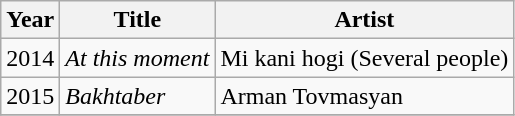<table class="wikitable sortable">
<tr>
<th scope="col">Year</th>
<th scope="col">Title</th>
<th scope="col">Artist</th>
</tr>
<tr>
<td align="center">2014</td>
<td scope="col"><em>At this moment</em></td>
<td>Mi kani hogi (Several people)</td>
</tr>
<tr>
<td align="center">2015</td>
<td scope="col"><em>Bakhtaber</em></td>
<td>Arman Tovmasyan</td>
</tr>
<tr>
</tr>
</table>
